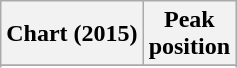<table class="wikitable plainrowheaders" style="text-align:center">
<tr>
<th scope="col">Chart (2015)</th>
<th scope="col">Peak<br>position</th>
</tr>
<tr>
</tr>
<tr>
</tr>
</table>
